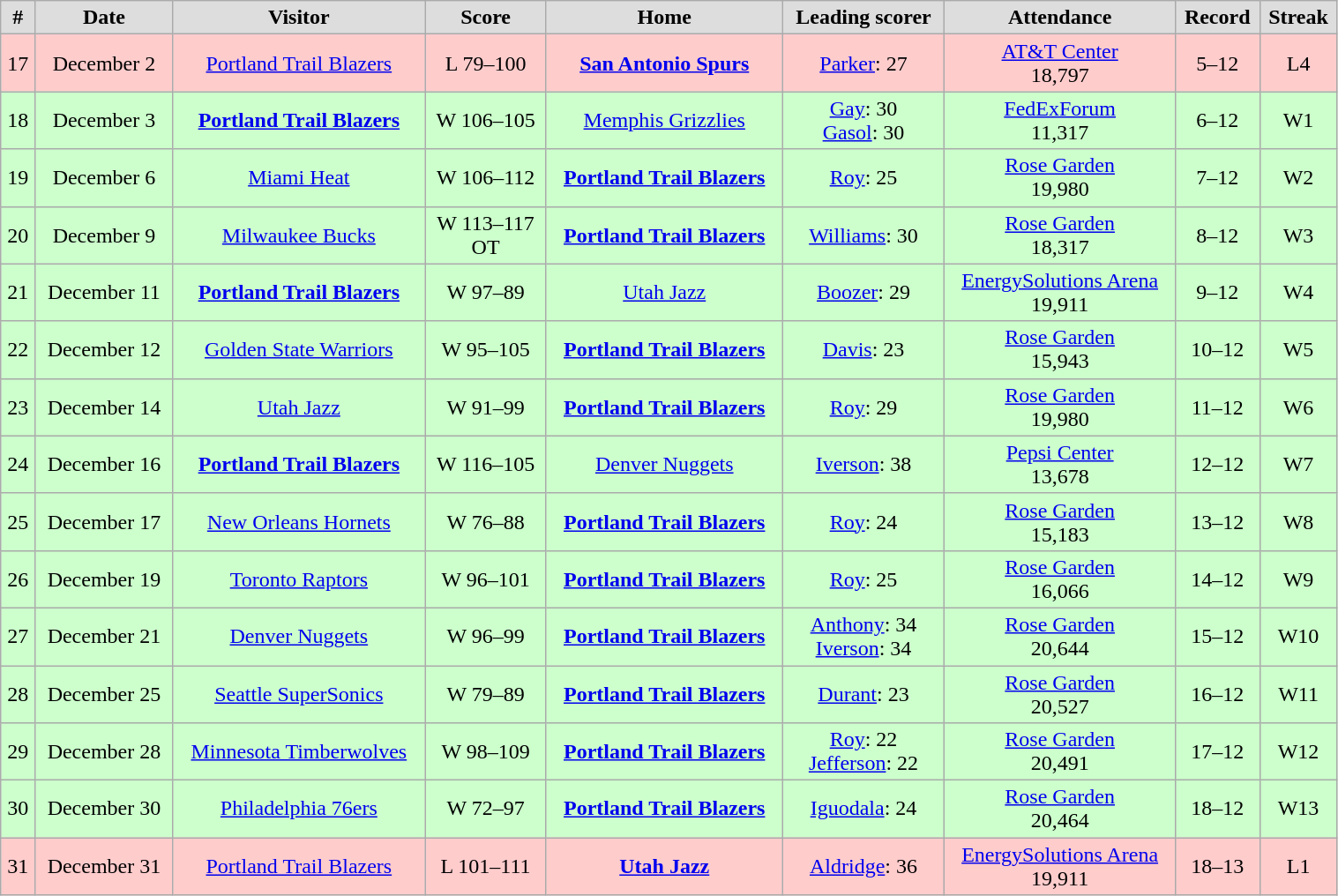<table class="wikitable" width="80%">
<tr align="center"  bgcolor="#dddddd">
<td><strong>#</strong></td>
<td><strong>Date</strong></td>
<td><strong>Visitor</strong></td>
<td><strong>Score</strong></td>
<td><strong>Home</strong></td>
<td><strong>Leading scorer</strong></td>
<td><strong>Attendance</strong></td>
<td><strong>Record</strong></td>
<td><strong>Streak</strong></td>
</tr>
<tr align="center" bgcolor="#ffcccc">
<td>17</td>
<td>December 2</td>
<td><a href='#'>Portland Trail Blazers</a></td>
<td>L 79–100</td>
<td><strong><a href='#'>San Antonio Spurs</a></strong></td>
<td><a href='#'>Parker</a>: 27</td>
<td><a href='#'>AT&T Center</a><br>18,797</td>
<td>5–12</td>
<td>L4</td>
</tr>
<tr align="center" bgcolor="#ccffcc">
<td>18</td>
<td>December 3</td>
<td><strong><a href='#'>Portland Trail Blazers</a></strong></td>
<td>W 106–105</td>
<td><a href='#'>Memphis Grizzlies</a></td>
<td><a href='#'>Gay</a>: 30<br><a href='#'>Gasol</a>: 30</td>
<td><a href='#'>FedExForum</a><br>11,317</td>
<td>6–12</td>
<td>W1</td>
</tr>
<tr align="center" bgcolor="#ccffcc">
<td>19</td>
<td>December 6</td>
<td><a href='#'>Miami Heat</a></td>
<td>W 106–112</td>
<td><strong><a href='#'>Portland Trail Blazers</a></strong></td>
<td><a href='#'>Roy</a>: 25</td>
<td><a href='#'>Rose Garden</a><br>19,980</td>
<td>7–12</td>
<td>W2</td>
</tr>
<tr align="center" bgcolor="#ccffcc">
<td>20</td>
<td>December 9</td>
<td><a href='#'>Milwaukee Bucks</a></td>
<td>W 113–117<br>OT</td>
<td><strong><a href='#'>Portland Trail Blazers</a></strong></td>
<td><a href='#'>Williams</a>: 30</td>
<td><a href='#'>Rose Garden</a><br>18,317</td>
<td>8–12</td>
<td>W3</td>
</tr>
<tr align="center" bgcolor="#ccffcc">
<td>21</td>
<td>December 11</td>
<td><strong><a href='#'>Portland Trail Blazers</a></strong></td>
<td>W 97–89</td>
<td><a href='#'>Utah Jazz</a></td>
<td><a href='#'>Boozer</a>: 29</td>
<td><a href='#'>EnergySolutions Arena</a><br>19,911</td>
<td>9–12</td>
<td>W4</td>
</tr>
<tr align="center" bgcolor="#ccffcc">
<td>22</td>
<td>December 12</td>
<td><a href='#'>Golden State Warriors</a></td>
<td>W 95–105</td>
<td><strong><a href='#'>Portland Trail Blazers</a></strong></td>
<td><a href='#'>Davis</a>: 23</td>
<td><a href='#'>Rose Garden</a><br>15,943</td>
<td>10–12</td>
<td>W5</td>
</tr>
<tr align="center" bgcolor="#ccffcc">
<td>23</td>
<td>December 14</td>
<td><a href='#'>Utah Jazz</a></td>
<td>W 91–99</td>
<td><strong><a href='#'>Portland Trail Blazers</a></strong></td>
<td><a href='#'>Roy</a>: 29</td>
<td><a href='#'>Rose Garden</a><br>19,980</td>
<td>11–12</td>
<td>W6</td>
</tr>
<tr align="center" bgcolor="#ccffcc">
<td>24</td>
<td>December 16</td>
<td><strong><a href='#'>Portland Trail Blazers</a></strong></td>
<td>W 116–105</td>
<td><a href='#'>Denver Nuggets</a></td>
<td><a href='#'>Iverson</a>: 38</td>
<td><a href='#'>Pepsi Center</a><br>13,678</td>
<td>12–12</td>
<td>W7</td>
</tr>
<tr align="center" bgcolor="#ccffcc">
<td>25</td>
<td>December 17</td>
<td><a href='#'>New Orleans Hornets</a></td>
<td>W 76–88</td>
<td><strong><a href='#'>Portland Trail Blazers</a></strong></td>
<td><a href='#'>Roy</a>: 24</td>
<td><a href='#'>Rose Garden</a><br>15,183</td>
<td>13–12</td>
<td>W8</td>
</tr>
<tr align="center" bgcolor="#ccffcc">
<td>26</td>
<td>December 19</td>
<td><a href='#'>Toronto Raptors</a></td>
<td>W 96–101</td>
<td><strong><a href='#'>Portland Trail Blazers</a></strong></td>
<td><a href='#'>Roy</a>: 25</td>
<td><a href='#'>Rose Garden</a><br>16,066</td>
<td>14–12</td>
<td>W9</td>
</tr>
<tr align="center" bgcolor="#ccffcc">
<td>27</td>
<td>December 21</td>
<td><a href='#'>Denver Nuggets</a></td>
<td>W 96–99</td>
<td><strong><a href='#'>Portland Trail Blazers</a></strong></td>
<td><a href='#'>Anthony</a>: 34<br><a href='#'>Iverson</a>: 34</td>
<td><a href='#'>Rose Garden</a><br>20,644</td>
<td>15–12</td>
<td>W10</td>
</tr>
<tr align="center" bgcolor="#ccffcc">
<td>28</td>
<td>December 25</td>
<td><a href='#'>Seattle SuperSonics</a></td>
<td>W 79–89</td>
<td><strong><a href='#'>Portland Trail Blazers</a></strong></td>
<td><a href='#'>Durant</a>: 23</td>
<td><a href='#'>Rose Garden</a><br>20,527</td>
<td>16–12</td>
<td>W11</td>
</tr>
<tr align="center" bgcolor="#ccffcc">
<td>29</td>
<td>December 28</td>
<td><a href='#'>Minnesota Timberwolves</a></td>
<td>W 98–109</td>
<td><strong><a href='#'>Portland Trail Blazers</a></strong></td>
<td><a href='#'>Roy</a>: 22<br><a href='#'>Jefferson</a>: 22</td>
<td><a href='#'>Rose Garden</a><br>20,491</td>
<td>17–12</td>
<td>W12</td>
</tr>
<tr align="center" bgcolor="#ccffcc">
<td>30</td>
<td>December 30</td>
<td><a href='#'>Philadelphia 76ers</a></td>
<td>W 72–97</td>
<td><strong><a href='#'>Portland Trail Blazers</a></strong></td>
<td><a href='#'>Iguodala</a>: 24</td>
<td><a href='#'>Rose Garden</a><br>20,464</td>
<td>18–12</td>
<td>W13</td>
</tr>
<tr align="center" bgcolor="#ffcccc">
<td>31</td>
<td>December 31</td>
<td><a href='#'>Portland Trail Blazers</a></td>
<td>L 101–111</td>
<td><strong><a href='#'>Utah Jazz</a></strong></td>
<td><a href='#'>Aldridge</a>: 36</td>
<td><a href='#'>EnergySolutions Arena</a><br>19,911</td>
<td>18–13</td>
<td>L1</td>
</tr>
</table>
